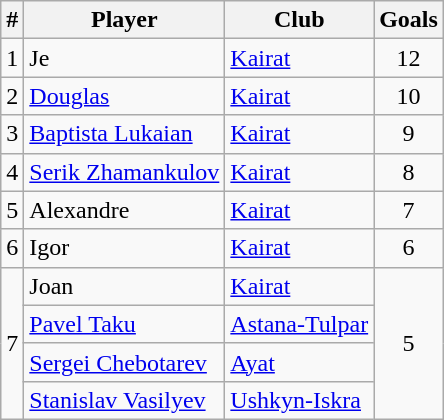<table class="wikitable sortable" style="text-align:center">
<tr>
<th>#</th>
<th>Player</th>
<th>Club</th>
<th>Goals</th>
</tr>
<tr>
<td>1</td>
<td align="left"> Je</td>
<td align="left"><a href='#'>Kairat</a></td>
<td>12</td>
</tr>
<tr>
<td>2</td>
<td align="left"> <a href='#'>Douglas</a></td>
<td align="left"><a href='#'>Kairat</a></td>
<td>10</td>
</tr>
<tr>
<td>3</td>
<td align="left"> <a href='#'>Baptista Lukaian</a></td>
<td align="left"><a href='#'>Kairat</a></td>
<td>9</td>
</tr>
<tr>
<td>4</td>
<td align="left"> <a href='#'>Serik Zhamankulov</a></td>
<td align="left"><a href='#'>Kairat</a></td>
<td>8</td>
</tr>
<tr>
<td>5</td>
<td align="left"> Alexandre</td>
<td align="left"><a href='#'>Kairat</a></td>
<td>7</td>
</tr>
<tr>
<td>6</td>
<td align="left"> Igor</td>
<td align="left"><a href='#'>Kairat</a></td>
<td>6</td>
</tr>
<tr>
<td rowspan="5">7</td>
<td align="left"> Joan</td>
<td align="left"><a href='#'>Kairat</a></td>
<td rowspan="5">5</td>
</tr>
<tr>
<td align="left"> <a href='#'>Pavel Taku</a></td>
<td align="left"><a href='#'>Astana-Tulpar</a></td>
</tr>
<tr>
<td align="left"> <a href='#'>Sergei Chebotarev</a></td>
<td align="left"><a href='#'>Ayat</a></td>
</tr>
<tr>
<td align="left"> <a href='#'>Stanislav Vasilyev</a></td>
<td align="left"><a href='#'>Ushkyn-Iskra</a></td>
</tr>
</table>
